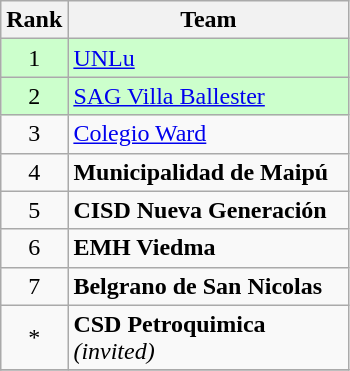<table class=wikitable style="text-align:center;">
<tr>
<th>Rank</th>
<th width=180>Team</th>
</tr>
<tr bgcolor=#CCFFCC>
<td>1</td>
<td align=left><a href='#'>UNLu</a></td>
</tr>
<tr bgcolor=#CCFFCC>
<td>2</td>
<td align=left><a href='#'>SAG Villa Ballester</a></td>
</tr>
<tr>
<td>3</td>
<td align=left><a href='#'>Colegio Ward</a></td>
</tr>
<tr>
<td>4</td>
<td align=left><strong>Municipalidad de Maipú</strong></td>
</tr>
<tr>
<td>5</td>
<td align=left><strong>CISD Nueva Generación</strong></td>
</tr>
<tr>
<td>6</td>
<td align=left><strong>EMH Viedma</strong></td>
</tr>
<tr>
<td>7</td>
<td align=left><strong>Belgrano de San Nicolas</strong></td>
</tr>
<tr>
<td>*</td>
<td align=left><strong>CSD Petroquimica</strong> <em>(invited)</em></td>
</tr>
<tr>
</tr>
</table>
